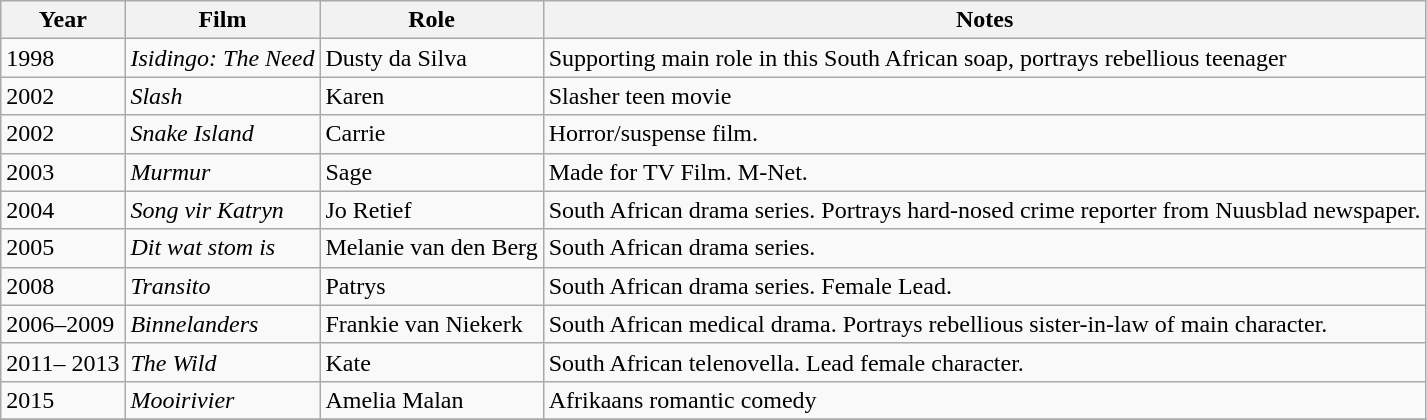<table class="wikitable">
<tr>
<th>Year</th>
<th>Film</th>
<th>Role</th>
<th>Notes</th>
</tr>
<tr>
<td>1998</td>
<td><em>Isidingo: The Need</em></td>
<td>Dusty da Silva</td>
<td>Supporting main role in this South African soap, portrays rebellious teenager</td>
</tr>
<tr>
<td>2002</td>
<td><em>Slash</em></td>
<td>Karen</td>
<td>Slasher teen movie</td>
</tr>
<tr>
<td>2002</td>
<td><em>Snake Island</em></td>
<td>Carrie</td>
<td>Horror/suspense film.</td>
</tr>
<tr>
<td>2003</td>
<td><em>Murmur</em></td>
<td>Sage</td>
<td>Made for TV Film. M-Net.</td>
</tr>
<tr>
<td>2004</td>
<td><em>Song vir Katryn</em></td>
<td>Jo Retief</td>
<td>South African drama series.  Portrays hard-nosed crime reporter from Nuusblad newspaper.</td>
</tr>
<tr>
<td>2005</td>
<td><em>Dit wat stom is</em></td>
<td>Melanie van den Berg</td>
<td>South African drama series.</td>
</tr>
<tr>
<td>2008</td>
<td><em>Transito</em></td>
<td>Patrys</td>
<td>South African drama series. Female Lead.</td>
</tr>
<tr>
<td>2006–2009</td>
<td><em>Binnelanders</em></td>
<td>Frankie van Niekerk</td>
<td>South African medical drama. Portrays rebellious sister-in-law of main character.</td>
</tr>
<tr>
<td>2011– 2013</td>
<td><em>The Wild</em></td>
<td>Kate</td>
<td>South African telenovella. Lead female character.</td>
</tr>
<tr>
<td>2015</td>
<td><em>Mooirivier</em></td>
<td>Amelia Malan</td>
<td>Afrikaans romantic comedy</td>
</tr>
<tr>
</tr>
</table>
